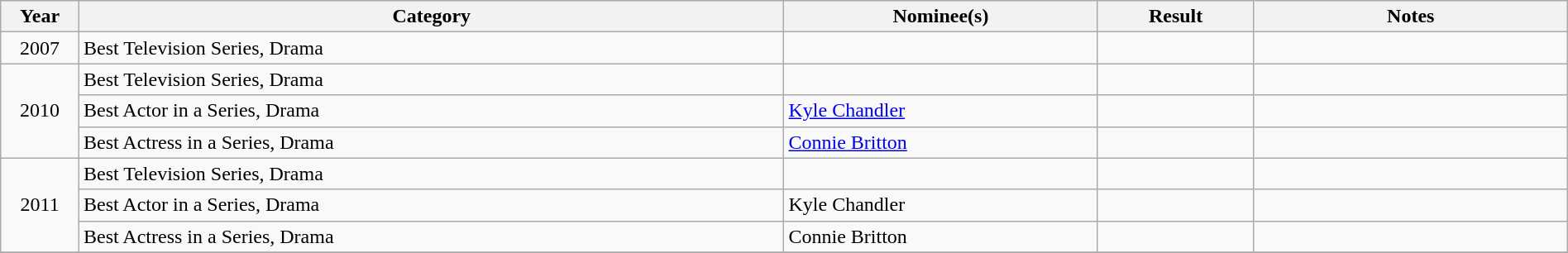<table class="wikitable" width="100%" cellpadding="5">
<tr>
<th width="5%">Year</th>
<th width="45%">Category</th>
<th width="20%">Nominee(s)</th>
<th width="10%">Result</th>
<th width="20%">Notes</th>
</tr>
<tr>
<td style="text-align:center;">2007</td>
<td>Best Television Series, Drama</td>
<td></td>
<td></td>
<td></td>
</tr>
<tr>
<td style="text-align:center;" rowspan="3">2010</td>
<td>Best Television Series, Drama</td>
<td></td>
<td></td>
<td></td>
</tr>
<tr>
<td>Best Actor in a Series, Drama</td>
<td><a href='#'>Kyle Chandler</a></td>
<td></td>
<td></td>
</tr>
<tr>
<td>Best Actress in a Series, Drama</td>
<td><a href='#'>Connie Britton</a></td>
<td></td>
<td></td>
</tr>
<tr>
<td style="text-align:center;" rowspan="3">2011</td>
<td>Best Television Series, Drama</td>
<td></td>
<td></td>
<td></td>
</tr>
<tr>
<td>Best Actor in a Series, Drama</td>
<td>Kyle Chandler</td>
<td></td>
<td></td>
</tr>
<tr>
<td>Best Actress in a Series, Drama</td>
<td>Connie Britton</td>
<td></td>
<td></td>
</tr>
<tr>
</tr>
</table>
